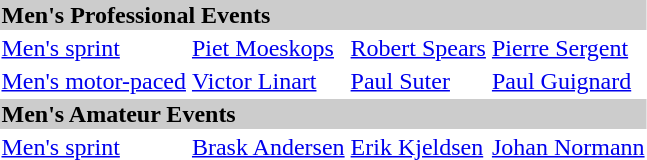<table>
<tr bgcolor="#cccccc">
<td colspan=7><strong>Men's Professional Events</strong></td>
</tr>
<tr>
<td><a href='#'>Men's sprint</a> <br></td>
<td><a href='#'>Piet Moeskops</a><br></td>
<td><a href='#'>Robert Spears</a><br></td>
<td><a href='#'>Pierre Sergent</a><br></td>
</tr>
<tr>
<td><a href='#'>Men's motor-paced</a><br></td>
<td><a href='#'>Victor Linart</a><br></td>
<td><a href='#'>Paul Suter</a><br></td>
<td><a href='#'>Paul Guignard</a><br></td>
</tr>
<tr bgcolor="#cccccc">
<td colspan=7><strong>Men's Amateur Events</strong></td>
</tr>
<tr>
<td><a href='#'>Men's sprint</a> <br></td>
<td><a href='#'>Brask Andersen</a><br></td>
<td><a href='#'>Erik Kjeldsen</a><br></td>
<td><a href='#'>Johan Normann</a><br></td>
</tr>
</table>
